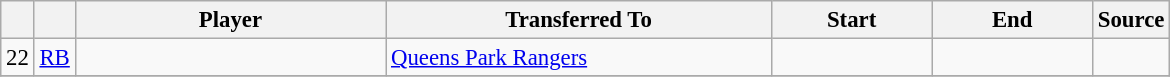<table class="wikitable plainrowheaders sortable" style="font-size:95%">
<tr>
<th></th>
<th></th>
<th scope="col" style="width:200px;">Player</th>
<th scope="col" style="width:250px;">Transferred To</th>
<th scope="col" style="width:100px;">Start</th>
<th scope="col" style="width:100px;">End</th>
<th>Source</th>
</tr>
<tr>
<td align=center>22</td>
<td align=center><a href='#'>RB</a></td>
<td></td>
<td> <a href='#'>Queens Park Rangers</a></td>
<td align=center></td>
<td align=center></td>
<td align=center></td>
</tr>
<tr>
</tr>
</table>
